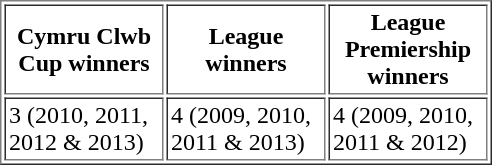<table border="1" cellpadding="2">
<tr>
<th width="100">Cymru Clwb Cup winners</th>
<th width="100">League winners</th>
<th width="100">League Premiership winners</th>
</tr>
<tr>
<td>3 (2010, 2011, 2012 & 2013)</td>
<td>4 (2009, 2010, 2011 & 2013)</td>
<td>4 (2009, 2010, 2011 & 2012)</td>
</tr>
</table>
